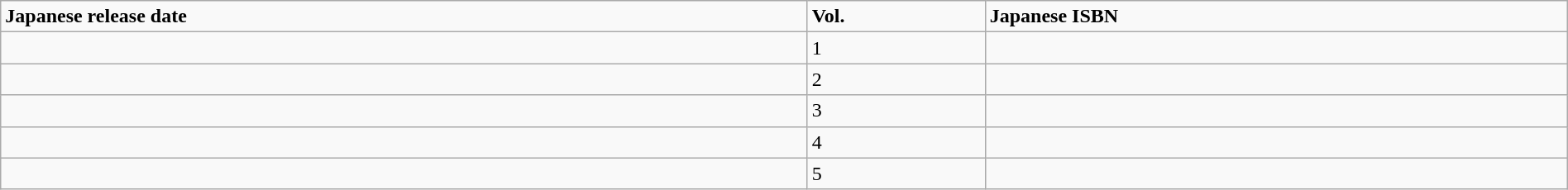<table class="wikitable" width="100%">
<tr>
<td><strong>Japanese release date</strong></td>
<td><strong>Vol.</strong></td>
<td><strong>Japanese ISBN</strong></td>
</tr>
<tr>
<td></td>
<td>1</td>
<td></td>
</tr>
<tr>
<td></td>
<td>2</td>
<td></td>
</tr>
<tr>
<td></td>
<td>3</td>
<td></td>
</tr>
<tr>
<td></td>
<td>4</td>
<td></td>
</tr>
<tr>
<td></td>
<td>5</td>
<td></td>
</tr>
</table>
